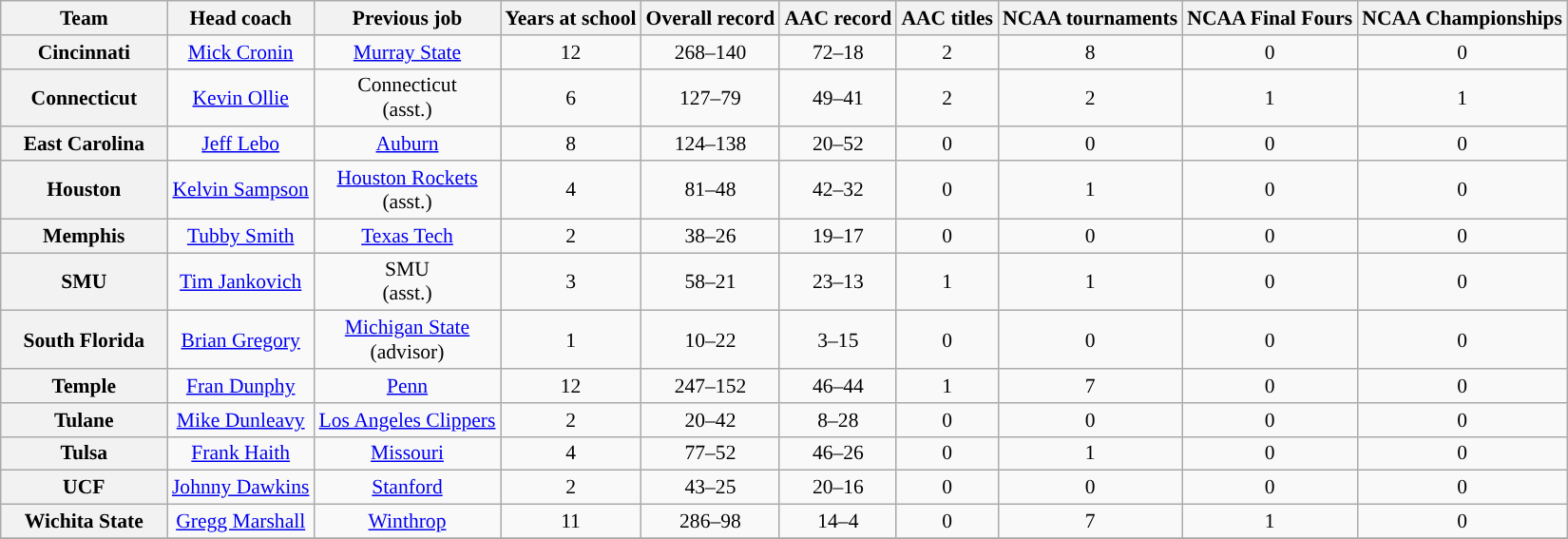<table class="wikitable sortable" style="text-align: center;font-size:90%;">
<tr>
<th width="110">Team</th>
<th>Head coach</th>
<th>Previous job</th>
<th>Years at school</th>
<th>Overall record</th>
<th>AAC record</th>
<th>AAC titles</th>
<th>NCAA tournaments</th>
<th>NCAA Final Fours</th>
<th>NCAA Championships</th>
</tr>
<tr>
<th style=>Cincinnati</th>
<td><a href='#'>Mick Cronin</a></td>
<td><a href='#'>Murray State</a></td>
<td>12</td>
<td>268–140</td>
<td>72–18</td>
<td>2</td>
<td>8</td>
<td>0</td>
<td>0</td>
</tr>
<tr>
<th style=>Connecticut</th>
<td><a href='#'>Kevin Ollie</a></td>
<td>Connecticut<br>(asst.)</td>
<td>6</td>
<td>127–79</td>
<td>49–41</td>
<td>2</td>
<td>2</td>
<td>1</td>
<td>1</td>
</tr>
<tr>
<th style=>East Carolina</th>
<td><a href='#'>Jeff Lebo</a></td>
<td><a href='#'>Auburn</a></td>
<td>8</td>
<td>124–138</td>
<td>20–52</td>
<td>0</td>
<td>0</td>
<td>0</td>
<td>0</td>
</tr>
<tr>
<th>Houston</th>
<td><a href='#'>Kelvin Sampson</a></td>
<td><a href='#'>Houston Rockets</a><br>(asst.)</td>
<td>4</td>
<td>81–48</td>
<td>42–32</td>
<td>0</td>
<td>1</td>
<td>0</td>
<td>0</td>
</tr>
<tr>
<th style=>Memphis</th>
<td><a href='#'>Tubby Smith</a></td>
<td><a href='#'>Texas Tech</a></td>
<td>2</td>
<td>38–26</td>
<td>19–17</td>
<td>0</td>
<td>0</td>
<td>0</td>
<td>0</td>
</tr>
<tr>
<th style=>SMU</th>
<td><a href='#'>Tim Jankovich</a></td>
<td>SMU<br>(asst.)</td>
<td>3</td>
<td>58–21</td>
<td>23–13</td>
<td>1</td>
<td>1</td>
<td>0</td>
<td>0</td>
</tr>
<tr>
<th style=>South Florida</th>
<td><a href='#'>Brian Gregory</a></td>
<td><a href='#'>Michigan State</a><br>(advisor)</td>
<td>1</td>
<td>10–22</td>
<td>3–15</td>
<td>0</td>
<td>0</td>
<td>0</td>
<td>0</td>
</tr>
<tr>
<th style=>Temple</th>
<td><a href='#'>Fran Dunphy</a></td>
<td><a href='#'>Penn</a></td>
<td>12</td>
<td>247–152</td>
<td>46–44</td>
<td>1</td>
<td>7</td>
<td>0</td>
<td>0</td>
</tr>
<tr>
<th style=>Tulane</th>
<td><a href='#'>Mike Dunleavy</a></td>
<td><a href='#'>Los Angeles Clippers</a></td>
<td>2</td>
<td>20–42</td>
<td>8–28</td>
<td>0</td>
<td>0</td>
<td>0</td>
<td>0</td>
</tr>
<tr>
<th style=>Tulsa</th>
<td><a href='#'>Frank Haith</a></td>
<td><a href='#'>Missouri</a></td>
<td>4</td>
<td>77–52</td>
<td>46–26</td>
<td>0</td>
<td>1</td>
<td>0</td>
<td>0</td>
</tr>
<tr>
<th style=>UCF</th>
<td><a href='#'>Johnny Dawkins</a></td>
<td><a href='#'>Stanford</a></td>
<td>2</td>
<td>43–25</td>
<td>20–16</td>
<td>0</td>
<td>0</td>
<td>0</td>
<td>0</td>
</tr>
<tr>
<th style=>Wichita State</th>
<td><a href='#'>Gregg Marshall</a></td>
<td><a href='#'>Winthrop</a></td>
<td>11</td>
<td>286–98</td>
<td>14–4</td>
<td>0</td>
<td>7</td>
<td>1</td>
<td>0</td>
</tr>
<tr>
</tr>
</table>
